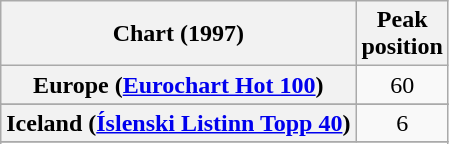<table class="wikitable sortable plainrowheaders" style="text-align:center">
<tr>
<th>Chart (1997)</th>
<th>Peak<br>position</th>
</tr>
<tr>
<th scope="row">Europe (<a href='#'>Eurochart Hot 100</a>)</th>
<td>60</td>
</tr>
<tr>
</tr>
<tr>
<th scope="row">Iceland (<a href='#'>Íslenski Listinn Topp 40</a>)</th>
<td>6</td>
</tr>
<tr>
</tr>
<tr>
</tr>
<tr>
</tr>
</table>
